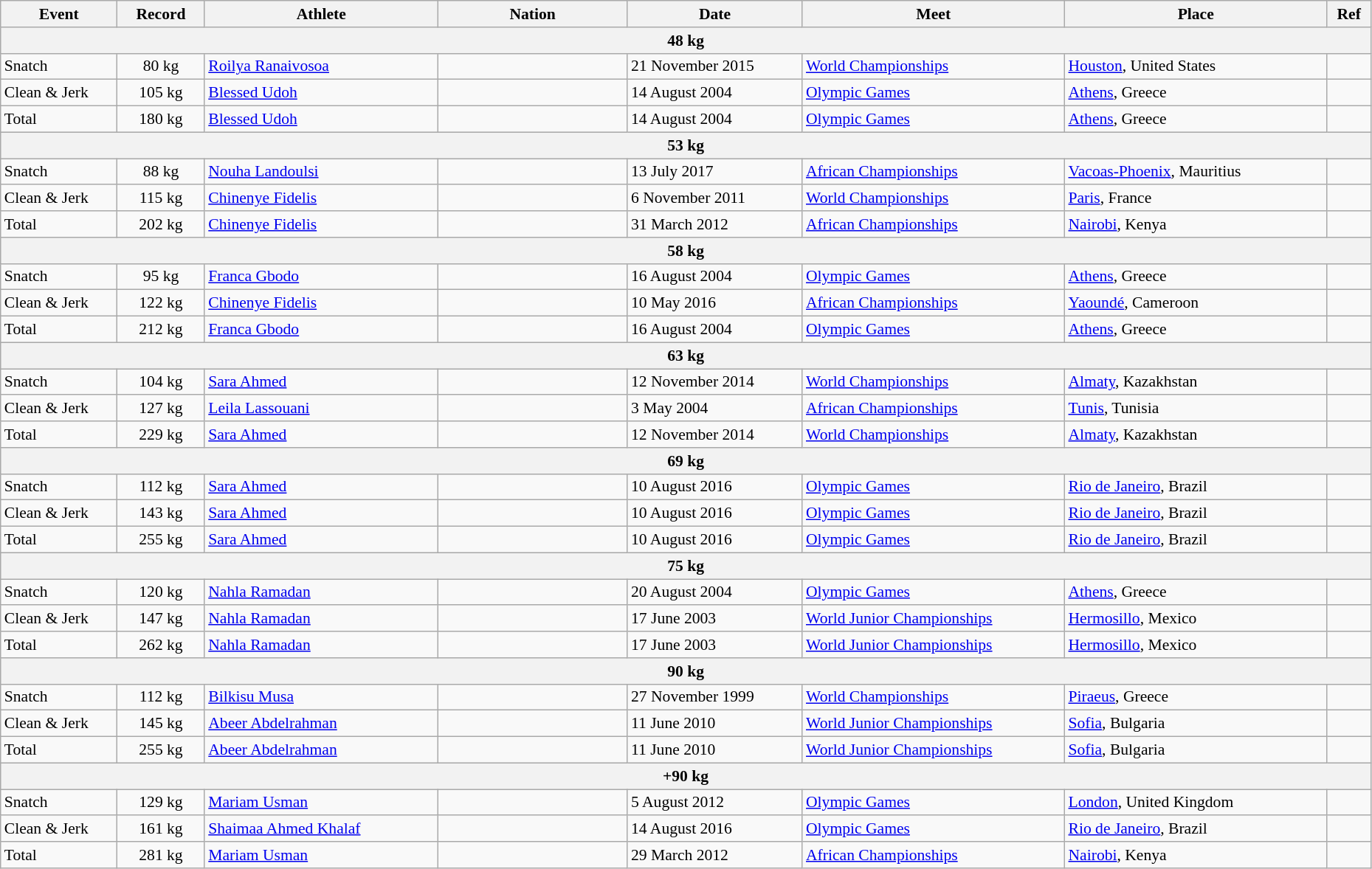<table class="wikitable" style="font-size:90%; width: 98%;">
<tr>
<th width=8%>Event</th>
<th width=6%>Record</th>
<th width=16%>Athlete</th>
<th width=13%>Nation</th>
<th width=12%>Date</th>
<th width=18%>Meet</th>
<th width=18%>Place</th>
<th width=3%>Ref</th>
</tr>
<tr bgcolor="#DDDDDD">
<th colspan="8">48 kg</th>
</tr>
<tr>
<td>Snatch</td>
<td align=center>80 kg</td>
<td><a href='#'>Roilya Ranaivosoa</a></td>
<td></td>
<td>21 November 2015</td>
<td><a href='#'>World Championships</a></td>
<td><a href='#'>Houston</a>, United States</td>
<td></td>
</tr>
<tr>
<td>Clean & Jerk</td>
<td align=center>105 kg</td>
<td><a href='#'>Blessed Udoh</a></td>
<td></td>
<td>14 August 2004</td>
<td><a href='#'>Olympic Games</a></td>
<td><a href='#'>Athens</a>, Greece</td>
<td></td>
</tr>
<tr>
<td>Total</td>
<td align=center>180 kg</td>
<td><a href='#'>Blessed Udoh</a></td>
<td></td>
<td>14 August 2004</td>
<td><a href='#'>Olympic Games</a></td>
<td><a href='#'>Athens</a>, Greece</td>
<td></td>
</tr>
<tr bgcolor="#DDDDDD">
<th colspan="8">53 kg</th>
</tr>
<tr>
<td>Snatch</td>
<td align=center>88 kg</td>
<td><a href='#'>Nouha Landoulsi</a></td>
<td></td>
<td>13 July 2017</td>
<td><a href='#'>African Championships</a></td>
<td><a href='#'>Vacoas-Phoenix</a>, Mauritius</td>
<td></td>
</tr>
<tr>
<td>Clean & Jerk</td>
<td align=center>115 kg</td>
<td><a href='#'>Chinenye Fidelis</a></td>
<td></td>
<td>6 November 2011</td>
<td><a href='#'>World Championships</a></td>
<td><a href='#'>Paris</a>, France</td>
<td></td>
</tr>
<tr>
<td>Total</td>
<td align=center>202 kg</td>
<td><a href='#'>Chinenye Fidelis</a></td>
<td></td>
<td>31 March 2012</td>
<td><a href='#'>African Championships</a></td>
<td><a href='#'>Nairobi</a>, Kenya</td>
<td></td>
</tr>
<tr bgcolor="#DDDDDD">
<th colspan="8">58 kg</th>
</tr>
<tr>
<td>Snatch</td>
<td align=center>95 kg</td>
<td><a href='#'>Franca Gbodo</a></td>
<td></td>
<td>16 August 2004</td>
<td><a href='#'>Olympic Games</a></td>
<td><a href='#'>Athens</a>, Greece</td>
<td></td>
</tr>
<tr>
<td>Clean & Jerk</td>
<td align=center>122 kg</td>
<td><a href='#'>Chinenye Fidelis</a></td>
<td></td>
<td>10 May 2016</td>
<td><a href='#'>African Championships</a></td>
<td><a href='#'>Yaoundé</a>, Cameroon</td>
<td></td>
</tr>
<tr>
<td>Total</td>
<td align=center>212 kg</td>
<td><a href='#'>Franca Gbodo</a></td>
<td></td>
<td>16 August 2004</td>
<td><a href='#'>Olympic Games</a></td>
<td><a href='#'>Athens</a>, Greece</td>
<td></td>
</tr>
<tr bgcolor="#DDDDDD">
<th colspan="8">63 kg</th>
</tr>
<tr>
<td>Snatch</td>
<td align=center>104 kg</td>
<td><a href='#'>Sara Ahmed</a></td>
<td></td>
<td>12 November 2014</td>
<td><a href='#'>World Championships</a></td>
<td><a href='#'>Almaty</a>, Kazakhstan</td>
<td></td>
</tr>
<tr>
<td>Clean & Jerk</td>
<td align=center>127 kg</td>
<td><a href='#'>Leila Lassouani</a></td>
<td></td>
<td>3 May 2004</td>
<td><a href='#'>African Championships</a></td>
<td><a href='#'>Tunis</a>, Tunisia</td>
<td></td>
</tr>
<tr>
<td>Total</td>
<td align=center>229 kg</td>
<td><a href='#'>Sara Ahmed</a></td>
<td></td>
<td>12 November 2014</td>
<td><a href='#'>World Championships</a></td>
<td><a href='#'>Almaty</a>, Kazakhstan</td>
<td></td>
</tr>
<tr bgcolor="#DDDDDD">
<th colspan="8">69 kg</th>
</tr>
<tr>
<td>Snatch</td>
<td align=center>112 kg</td>
<td><a href='#'>Sara Ahmed</a></td>
<td></td>
<td>10 August 2016</td>
<td><a href='#'>Olympic Games</a></td>
<td><a href='#'>Rio de Janeiro</a>, Brazil</td>
<td></td>
</tr>
<tr>
<td>Clean & Jerk</td>
<td align=center>143 kg</td>
<td><a href='#'>Sara Ahmed</a></td>
<td></td>
<td>10 August 2016</td>
<td><a href='#'>Olympic Games</a></td>
<td><a href='#'>Rio de Janeiro</a>, Brazil</td>
<td></td>
</tr>
<tr>
<td>Total</td>
<td align=center>255 kg</td>
<td><a href='#'>Sara Ahmed</a></td>
<td></td>
<td>10 August 2016</td>
<td><a href='#'>Olympic Games</a></td>
<td><a href='#'>Rio de Janeiro</a>, Brazil</td>
<td></td>
</tr>
<tr bgcolor="#DDDDDD">
<th colspan="8">75 kg</th>
</tr>
<tr>
<td>Snatch</td>
<td align=center>120 kg</td>
<td><a href='#'>Nahla Ramadan</a></td>
<td></td>
<td>20 August 2004</td>
<td><a href='#'>Olympic Games</a></td>
<td><a href='#'>Athens</a>, Greece</td>
<td></td>
</tr>
<tr>
<td>Clean & Jerk</td>
<td align=center>147 kg</td>
<td><a href='#'>Nahla Ramadan</a></td>
<td></td>
<td>17 June 2003</td>
<td><a href='#'>World Junior Championships</a></td>
<td><a href='#'>Hermosillo</a>, Mexico</td>
<td></td>
</tr>
<tr>
<td>Total</td>
<td align=center>262 kg</td>
<td><a href='#'>Nahla Ramadan</a></td>
<td></td>
<td>17 June 2003</td>
<td><a href='#'>World Junior Championships</a></td>
<td><a href='#'>Hermosillo</a>, Mexico</td>
<td></td>
</tr>
<tr bgcolor="#DDDDDD">
<th colspan="8">90 kg</th>
</tr>
<tr>
<td>Snatch</td>
<td align=center>112 kg</td>
<td><a href='#'>Bilkisu Musa</a></td>
<td></td>
<td>27 November 1999</td>
<td><a href='#'>World Championships</a></td>
<td><a href='#'>Piraeus</a>, Greece</td>
<td></td>
</tr>
<tr>
<td>Clean & Jerk</td>
<td align=center>145 kg</td>
<td><a href='#'>Abeer Abdelrahman</a></td>
<td></td>
<td>11 June 2010</td>
<td><a href='#'>World Junior Championships</a></td>
<td><a href='#'>Sofia</a>, Bulgaria</td>
<td></td>
</tr>
<tr>
<td>Total</td>
<td align=center>255 kg</td>
<td><a href='#'>Abeer Abdelrahman</a></td>
<td></td>
<td>11 June 2010</td>
<td><a href='#'>World Junior Championships</a></td>
<td><a href='#'>Sofia</a>, Bulgaria</td>
<td></td>
</tr>
<tr bgcolor="#DDDDDD">
<th colspan="8">+90 kg</th>
</tr>
<tr>
<td>Snatch</td>
<td align=center>129 kg</td>
<td><a href='#'>Mariam Usman</a></td>
<td></td>
<td>5 August 2012</td>
<td><a href='#'>Olympic Games</a></td>
<td><a href='#'>London</a>, United Kingdom</td>
<td></td>
</tr>
<tr>
<td>Clean & Jerk</td>
<td align=center>161 kg</td>
<td><a href='#'>Shaimaa Ahmed Khalaf</a></td>
<td></td>
<td>14 August 2016</td>
<td><a href='#'>Olympic Games</a></td>
<td><a href='#'>Rio de Janeiro</a>, Brazil</td>
<td></td>
</tr>
<tr>
<td>Total</td>
<td align=center>281 kg</td>
<td><a href='#'>Mariam Usman</a></td>
<td></td>
<td>29 March 2012</td>
<td><a href='#'>African Championships</a></td>
<td><a href='#'>Nairobi</a>, Kenya</td>
<td></td>
</tr>
</table>
